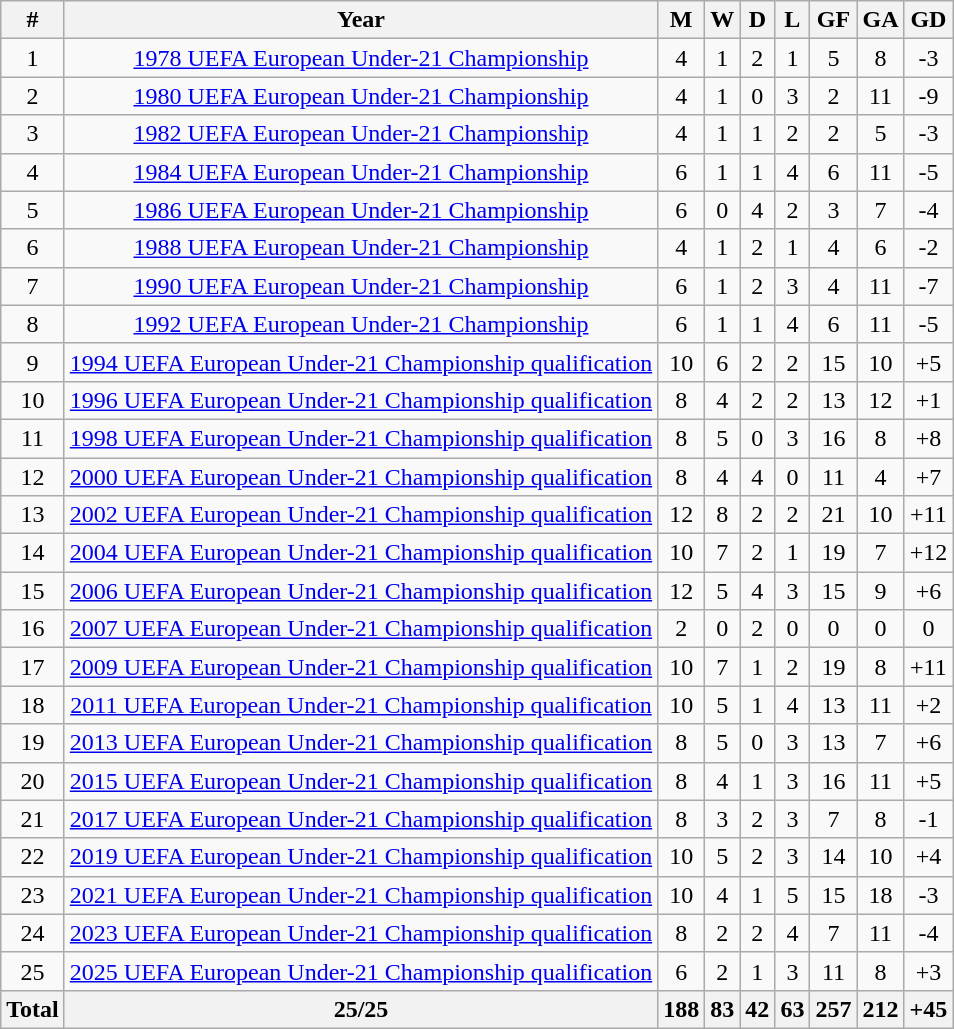<table class="wikitable sortable" style="text-align:center">
<tr>
<th>#</th>
<th>Year</th>
<th>M</th>
<th>W</th>
<th>D</th>
<th>L</th>
<th>GF</th>
<th>GA</th>
<th>GD</th>
</tr>
<tr>
<td>1</td>
<td><a href='#'>1978 UEFA European Under-21 Championship</a></td>
<td>4</td>
<td>1</td>
<td>2</td>
<td>1</td>
<td>5</td>
<td>8</td>
<td>-3</td>
</tr>
<tr>
<td>2</td>
<td><a href='#'>1980 UEFA European Under-21 Championship</a></td>
<td>4</td>
<td>1</td>
<td>0</td>
<td>3</td>
<td>2</td>
<td>11</td>
<td>-9</td>
</tr>
<tr>
<td>3</td>
<td><a href='#'>1982 UEFA European Under-21 Championship</a></td>
<td>4</td>
<td>1</td>
<td>1</td>
<td>2</td>
<td>2</td>
<td>5</td>
<td>-3</td>
</tr>
<tr>
<td>4</td>
<td><a href='#'>1984 UEFA European Under-21 Championship</a></td>
<td>6</td>
<td>1</td>
<td>1</td>
<td>4</td>
<td>6</td>
<td>11</td>
<td>-5</td>
</tr>
<tr>
<td>5</td>
<td><a href='#'>1986 UEFA European Under-21 Championship</a></td>
<td>6</td>
<td>0</td>
<td>4</td>
<td>2</td>
<td>3</td>
<td>7</td>
<td>-4</td>
</tr>
<tr>
<td>6</td>
<td><a href='#'>1988 UEFA European Under-21 Championship</a></td>
<td>4</td>
<td>1</td>
<td>2</td>
<td>1</td>
<td>4</td>
<td>6</td>
<td>-2</td>
</tr>
<tr>
<td>7</td>
<td><a href='#'>1990 UEFA European Under-21 Championship</a></td>
<td>6</td>
<td>1</td>
<td>2</td>
<td>3</td>
<td>4</td>
<td>11</td>
<td>-7</td>
</tr>
<tr>
<td>8</td>
<td><a href='#'>1992 UEFA European Under-21 Championship</a></td>
<td>6</td>
<td>1</td>
<td>1</td>
<td>4</td>
<td>6</td>
<td>11</td>
<td>-5</td>
</tr>
<tr>
<td>9</td>
<td><a href='#'>1994 UEFA European Under-21 Championship qualification</a></td>
<td>10</td>
<td>6</td>
<td>2</td>
<td>2</td>
<td>15</td>
<td>10</td>
<td>+5</td>
</tr>
<tr>
<td>10</td>
<td><a href='#'>1996 UEFA European Under-21 Championship qualification</a></td>
<td>8</td>
<td>4</td>
<td>2</td>
<td>2</td>
<td>13</td>
<td>12</td>
<td>+1</td>
</tr>
<tr>
<td>11</td>
<td><a href='#'>1998 UEFA European Under-21 Championship qualification</a></td>
<td>8</td>
<td>5</td>
<td>0</td>
<td>3</td>
<td>16</td>
<td>8</td>
<td>+8</td>
</tr>
<tr>
<td>12</td>
<td><a href='#'>2000 UEFA European Under-21 Championship qualification</a></td>
<td>8</td>
<td>4</td>
<td>4</td>
<td>0</td>
<td>11</td>
<td>4</td>
<td>+7</td>
</tr>
<tr>
<td>13</td>
<td><a href='#'>2002 UEFA European Under-21 Championship qualification</a></td>
<td>12</td>
<td>8</td>
<td>2</td>
<td>2</td>
<td>21</td>
<td>10</td>
<td>+11</td>
</tr>
<tr>
<td>14</td>
<td><a href='#'>2004 UEFA European Under-21 Championship qualification</a></td>
<td>10</td>
<td>7</td>
<td>2</td>
<td>1</td>
<td>19</td>
<td>7</td>
<td>+12</td>
</tr>
<tr>
<td>15</td>
<td><a href='#'>2006 UEFA European Under-21 Championship qualification</a></td>
<td>12</td>
<td>5</td>
<td>4</td>
<td>3</td>
<td>15</td>
<td>9</td>
<td>+6</td>
</tr>
<tr>
<td>16</td>
<td><a href='#'>2007 UEFA European Under-21 Championship qualification</a></td>
<td>2</td>
<td>0</td>
<td>2</td>
<td>0</td>
<td>0</td>
<td>0</td>
<td>0</td>
</tr>
<tr>
<td>17</td>
<td><a href='#'>2009 UEFA European Under-21 Championship qualification</a></td>
<td>10</td>
<td>7</td>
<td>1</td>
<td>2</td>
<td>19</td>
<td>8</td>
<td>+11</td>
</tr>
<tr>
<td>18</td>
<td><a href='#'>2011 UEFA European Under-21 Championship qualification</a></td>
<td>10</td>
<td>5</td>
<td>1</td>
<td>4</td>
<td>13</td>
<td>11</td>
<td>+2</td>
</tr>
<tr>
<td>19</td>
<td><a href='#'>2013 UEFA European Under-21 Championship qualification</a></td>
<td>8</td>
<td>5</td>
<td>0</td>
<td>3</td>
<td>13</td>
<td>7</td>
<td>+6</td>
</tr>
<tr>
<td>20</td>
<td><a href='#'>2015 UEFA European Under-21 Championship qualification</a></td>
<td>8</td>
<td>4</td>
<td>1</td>
<td>3</td>
<td>16</td>
<td>11</td>
<td>+5</td>
</tr>
<tr>
<td>21</td>
<td><a href='#'>2017 UEFA European Under-21 Championship qualification</a></td>
<td>8</td>
<td>3</td>
<td>2</td>
<td>3</td>
<td>7</td>
<td>8</td>
<td>-1</td>
</tr>
<tr>
<td>22</td>
<td><a href='#'>2019 UEFA European Under-21 Championship qualification</a></td>
<td>10</td>
<td>5</td>
<td>2</td>
<td>3</td>
<td>14</td>
<td>10</td>
<td>+4</td>
</tr>
<tr>
<td>23</td>
<td><a href='#'>2021 UEFA European Under-21 Championship qualification</a></td>
<td>10</td>
<td>4</td>
<td>1</td>
<td>5</td>
<td>15</td>
<td>18</td>
<td>-3</td>
</tr>
<tr>
<td>24</td>
<td><a href='#'>2023 UEFA European Under-21 Championship qualification</a></td>
<td>8</td>
<td>2</td>
<td>2</td>
<td>4</td>
<td>7</td>
<td>11</td>
<td>-4</td>
</tr>
<tr>
<td>25</td>
<td><a href='#'>2025 UEFA European Under-21 Championship qualification</a></td>
<td>6</td>
<td>2</td>
<td>1</td>
<td>3</td>
<td>11</td>
<td>8</td>
<td>+3</td>
</tr>
<tr>
<th><strong>Total</strong></th>
<th>25/25</th>
<th>188</th>
<th>83</th>
<th>42</th>
<th>63</th>
<th>257</th>
<th>212</th>
<th>+45</th>
</tr>
</table>
